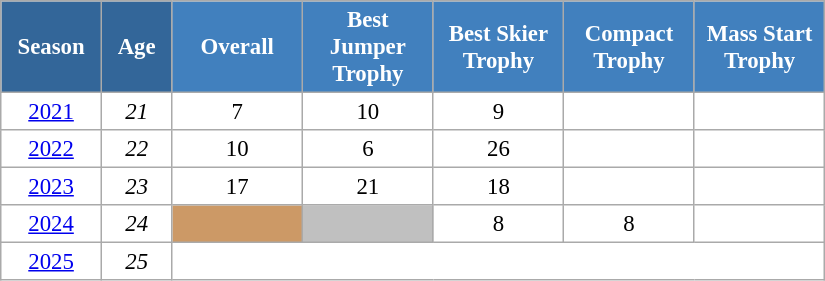<table class="wikitable" style="font-size:95%; text-align:center; border:grey solid 1px; border-collapse:collapse; background:#ffffff;">
<tr>
<th style="background-color:#369; color:white; width:60px;">Season</th>
<th style="background-color:#369; color:white; width:40px;">Age</th>
<th style="background-color:#4180be; color:white; width:80px;">Overall</th>
<th style="background-color:#4180be; color:white; width:80px;">Best Jumper<br>Trophy</th>
<th style="background-color:#4180be; color:white; width:80px;">Best Skier<br>Trophy</th>
<th style="background-color:#4180be; color:white; width:80px;">Compact<br>Trophy</th>
<th style="background-color:#4180be; color:white; width:80px;">Mass Start<br>Trophy</th>
</tr>
<tr>
<td><a href='#'>2021</a></td>
<td><em>21</em></td>
<td>7</td>
<td>10</td>
<td>9</td>
<td></td>
<td></td>
</tr>
<tr>
<td><a href='#'>2022</a></td>
<td><em>22</em></td>
<td>10</td>
<td>6</td>
<td>26</td>
<td></td>
<td></td>
</tr>
<tr>
<td><a href='#'>2023</a></td>
<td><em>23</em></td>
<td>17</td>
<td>21</td>
<td>18</td>
<td></td>
<td></td>
</tr>
<tr>
<td><a href='#'>2024</a></td>
<td><em>24</em></td>
<td style="background:#c96;"></td>
<td style="background:silver;"></td>
<td>8</td>
<td>8</td>
<td></td>
</tr>
<tr>
<td><a href='#'>2025</a></td>
<td><em>25</em></td>
<td colspan=5><em></em></td>
</tr>
</table>
